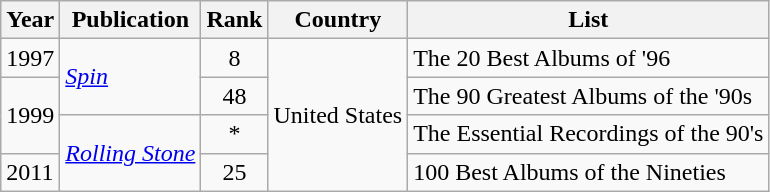<table class="wikitable">
<tr>
<th>Year</th>
<th>Publication</th>
<th>Rank</th>
<th>Country</th>
<th>List</th>
</tr>
<tr>
<td>1997</td>
<td rowspan="2"><em><a href='#'>Spin</a></em></td>
<td style="text-align:center;">8</td>
<td rowspan="4">United States</td>
<td>The 20 Best Albums of '96</td>
</tr>
<tr>
<td rowspan="2">1999</td>
<td style="text-align:center;">48</td>
<td>The 90 Greatest Albums of the '90s</td>
</tr>
<tr>
<td rowspan="2"><em><a href='#'>Rolling Stone</a></em></td>
<td style="text-align:center;">*</td>
<td>The Essential Recordings of the 90's</td>
</tr>
<tr>
<td>2011</td>
<td style="text-align:center;">25</td>
<td>100 Best Albums of the Nineties</td>
</tr>
</table>
